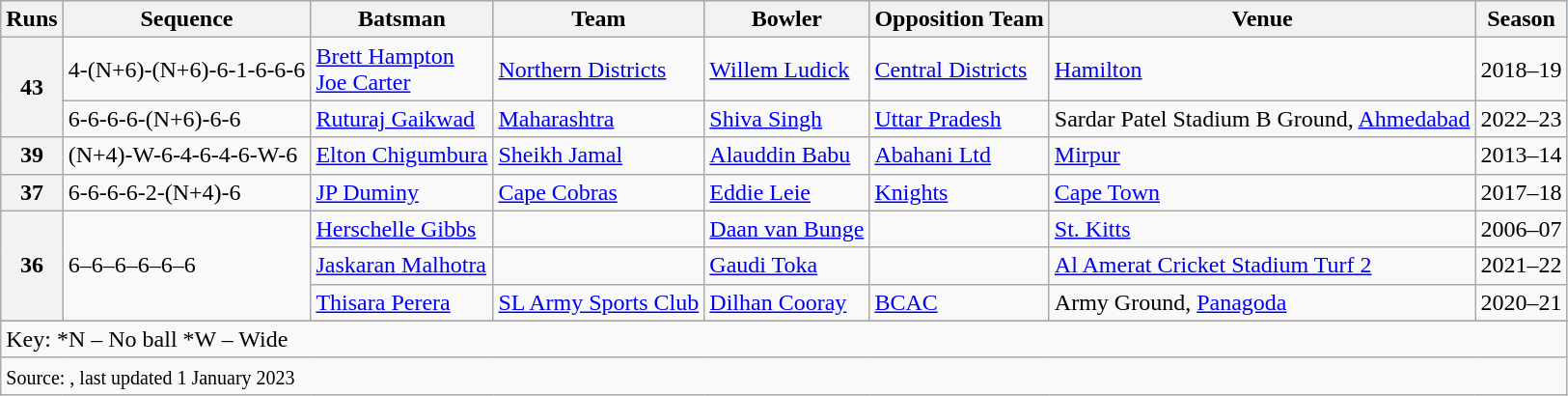<table class="wikitable sortable">
<tr style="background:#9cf;">
<th>Runs</th>
<th>Sequence</th>
<th>Batsman</th>
<th>Team</th>
<th>Bowler</th>
<th>Opposition Team</th>
<th>Venue</th>
<th>Season</th>
</tr>
<tr>
<th rowspan="2" style="vertical-align:middle;">43</th>
<td>4-(N+6)-(N+6)-6-1-6-6-6</td>
<td><a href='#'>Brett Hampton</a><br><a href='#'>Joe Carter</a></td>
<td> <a href='#'>Northern Districts</a></td>
<td><a href='#'>Willem Ludick</a></td>
<td> <a href='#'>Central Districts</a></td>
<td><a href='#'>Hamilton</a></td>
<td>2018–19</td>
</tr>
<tr>
<td>6-6-6-6-(N+6)-6-6</td>
<td><a href='#'>Ruturaj Gaikwad</a></td>
<td> <a href='#'>Maharashtra</a></td>
<td><a href='#'>Shiva Singh</a></td>
<td> <a href='#'>Uttar Pradesh</a></td>
<td>Sardar Patel Stadium B Ground, <a href='#'>Ahmedabad</a></td>
<td>2022–23</td>
</tr>
<tr>
<th>39</th>
<td>(N+4)-W-6-4-6-4-6-W-6</td>
<td><a href='#'>Elton Chigumbura</a></td>
<td> <a href='#'>Sheikh Jamal</a></td>
<td><a href='#'>Alauddin Babu</a></td>
<td> <a href='#'>Abahani Ltd</a></td>
<td><a href='#'>Mirpur</a></td>
<td>2013–14</td>
</tr>
<tr>
<th>37</th>
<td>6-6-6-6-2-(N+4)-6</td>
<td><a href='#'>JP Duminy</a></td>
<td> <a href='#'>Cape Cobras</a></td>
<td><a href='#'>Eddie Leie</a></td>
<td> <a href='#'>Knights</a></td>
<td><a href='#'>Cape Town</a></td>
<td>2017–18</td>
</tr>
<tr>
<th rowspan="3" style="vertical-align:middle;">36</th>
<td rowspan="3">6–6–6–6–6–6</td>
<td><a href='#'>Herschelle Gibbs</a></td>
<td></td>
<td><a href='#'>Daan van Bunge</a></td>
<td></td>
<td><a href='#'>St. Kitts</a></td>
<td>2006–07</td>
</tr>
<tr>
<td><a href='#'>Jaskaran Malhotra</a></td>
<td></td>
<td><a href='#'>Gaudi Toka</a></td>
<td></td>
<td><a href='#'>Al Amerat Cricket Stadium Turf 2</a></td>
<td>2021–22</td>
</tr>
<tr>
<td><a href='#'>Thisara Perera</a></td>
<td> <a href='#'>SL Army Sports Club</a></td>
<td><a href='#'>Dilhan Cooray</a></td>
<td> <a href='#'>BCAC</a></td>
<td>Army Ground, <a href='#'>Panagoda</a></td>
<td>2020–21</td>
</tr>
<tr>
</tr>
<tr class=sortbottom>
<td colspan="9">Key: *N – No ball *W – Wide</td>
</tr>
<tr>
<td colspan="9"><small>Source: , last updated 1 January 2023</small></td>
</tr>
</table>
